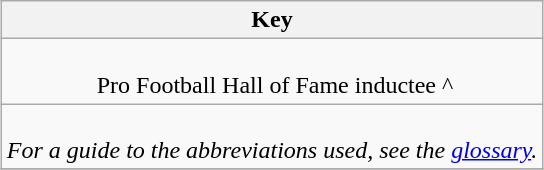<table class="wikitable" style="text-align:center; margin:1em auto;">
<tr>
<th>Key</th>
</tr>
<tr>
<td colspan=3><br> Pro Football Hall of Fame inductee ^<br></td>
</tr>
<tr>
<td colspan=3><br><em>For a guide to the abbreviations used, see the <a href='#'>glossary</a>.</em></td>
</tr>
<tr>
</tr>
</table>
